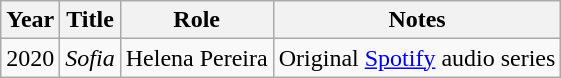<table class="wikitable">
<tr>
<th>Year</th>
<th>Title</th>
<th>Role</th>
<th>Notes</th>
</tr>
<tr>
<td>2020</td>
<td><em>Sofia</em></td>
<td>Helena Pereira</td>
<td>Original <a href='#'>Spotify</a> audio series</td>
</tr>
</table>
